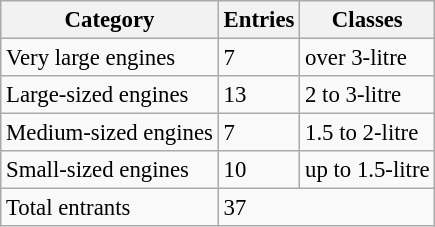<table class="wikitable" style="font-size: 95%;">
<tr>
<th>Category</th>
<th>Entries</th>
<th>Classes</th>
</tr>
<tr>
<td>Very large engines</td>
<td>7</td>
<td>over 3-litre</td>
</tr>
<tr>
<td>Large-sized engines</td>
<td>13</td>
<td>2 to 3-litre</td>
</tr>
<tr>
<td>Medium-sized engines</td>
<td>7</td>
<td>1.5 to 2-litre</td>
</tr>
<tr>
<td>Small-sized engines</td>
<td>10</td>
<td>up to 1.5-litre</td>
</tr>
<tr>
<td>Total entrants</td>
<td colspan=2>37</td>
</tr>
</table>
